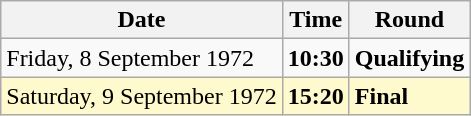<table class="wikitable">
<tr>
<th>Date</th>
<th>Time</th>
<th>Round</th>
</tr>
<tr>
<td>Friday, 8 September 1972</td>
<td><strong>10:30</strong></td>
<td><strong>Qualifying</strong></td>
</tr>
<tr style=background:lemonchiffon>
<td>Saturday, 9 September 1972</td>
<td><strong>15:20</strong></td>
<td><strong>Final</strong></td>
</tr>
</table>
